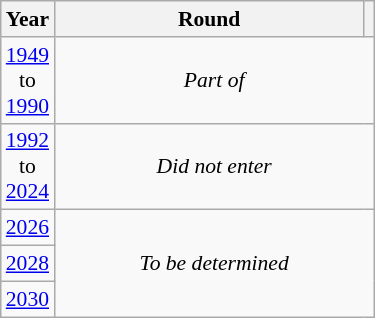<table class="wikitable" style="text-align: center; font-size:90%">
<tr>
<th>Year</th>
<th style="width:200px">Round</th>
<th></th>
</tr>
<tr>
<td><a href='#'>1949</a><br>to<br><a href='#'>1990</a></td>
<td colspan="2"><em>Part of </em></td>
</tr>
<tr>
<td><a href='#'>1992</a><br>to<br><a href='#'>2024</a></td>
<td colspan="2"><em>Did not enter</em></td>
</tr>
<tr>
<td><a href='#'>2026</a></td>
<td colspan="2" rowspan="3"><em>To be determined</em></td>
</tr>
<tr>
<td><a href='#'>2028</a></td>
</tr>
<tr>
<td><a href='#'>2030</a></td>
</tr>
</table>
